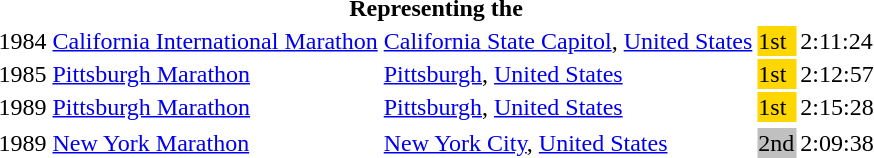<table>
<tr>
<th colspan="5">Representing the </th>
</tr>
<tr>
<td>1984</td>
<td><a href='#'>California International Marathon</a></td>
<td><a href='#'>California State Capitol</a>, <a href='#'>United States</a></td>
<td bgcolor="gold">1st</td>
<td>2:11:24</td>
</tr>
<tr>
<td>1985</td>
<td><a href='#'>Pittsburgh Marathon</a></td>
<td><a href='#'>Pittsburgh</a>, <a href='#'>United States</a></td>
<td bgcolor="gold">1st</td>
<td>2:12:57</td>
</tr>
<tr>
<td>1989</td>
<td><a href='#'>Pittsburgh Marathon</a></td>
<td><a href='#'>Pittsburgh</a>, <a href='#'>United States</a></td>
<td bgcolor="gold">1st</td>
<td>2:15:28</td>
</tr>
<tr>
</tr>
<tr>
<td>1989</td>
<td><a href='#'>New York Marathon</a></td>
<td><a href='#'>New York City</a>, <a href='#'>United States</a></td>
<td bgcolor="silver">2nd</td>
<td>2:09:38</td>
</tr>
</table>
